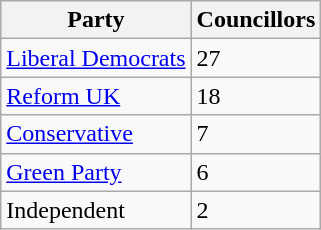<table class="wikitable">
<tr>
<th>Party</th>
<th>Councillors</th>
</tr>
<tr>
<td><a href='#'>Liberal Democrats</a></td>
<td>27</td>
</tr>
<tr>
<td><a href='#'>Reform UK</a></td>
<td>18</td>
</tr>
<tr>
<td><a href='#'>Conservative</a></td>
<td>7</td>
</tr>
<tr>
<td><a href='#'>Green Party</a></td>
<td>6</td>
</tr>
<tr>
<td>Independent</td>
<td>2</td>
</tr>
</table>
